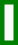<table class="wikitable" style="border: 3px solid green">
<tr>
<td><br></td>
</tr>
</table>
